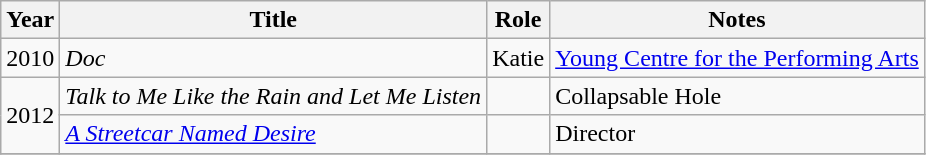<table class="wikitable sortable">
<tr>
<th>Year</th>
<th>Title</th>
<th>Role</th>
<th class="unsortable">Notes</th>
</tr>
<tr>
<td>2010</td>
<td><em>Doc</em></td>
<td>Katie</td>
<td><a href='#'>Young Centre for the Performing Arts</a></td>
</tr>
<tr>
<td rowspan="2">2012</td>
<td><em>Talk to Me Like the Rain and Let Me Listen</em></td>
<td></td>
<td>Collapsable Hole</td>
</tr>
<tr>
<td data-sort-value="Streetcar Named Desire, A"><em><a href='#'>A Streetcar Named Desire</a></em></td>
<td></td>
<td>Director</td>
</tr>
<tr>
</tr>
</table>
